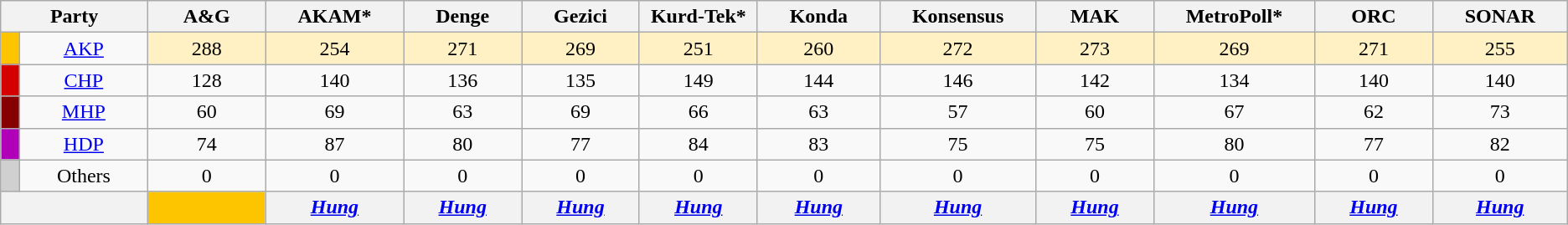<table class="wikitable" style="text-align: center;">
<tr>
<th style="width:5%;" colspan="2">Party</th>
<th style="width:4%;">A&G<br></th>
<th style="width:4%;">AKAM*<br></th>
<th style="width:4%;">Denge<br></th>
<th style="width:4%;">Gezici<br></th>
<th style="width:4%;">Kurd-Tek*<br></th>
<th style="width:4%;">Konda<br></th>
<th style="width:4%;">Konsensus<br></th>
<th style="width:4%;">MAK<br></th>
<th style="width:4%;">MetroPoll*<br></th>
<th style="width:4%;">ORC<br></th>
<th style="width:4%;">SONAR<br></th>
</tr>
<tr>
<td style="background: #fdc400"></td>
<td><a href='#'>AKP</a></td>
<td style="background: #FFF1C4">288</td>
<td style="background: #FFF1C4">254</td>
<td style="background: #FFF1C4">271</td>
<td style="background: #FFF1C4">269</td>
<td style="background: #FFF1C4">251</td>
<td style="background: #FFF1C4">260</td>
<td style="background: #FFF1C4">272</td>
<td style="background: #FFF1C4">273</td>
<td style="background: #FFF1C4">269</td>
<td style="background: #FFF1C4">271</td>
<td style="background: #FFF1C4">255</td>
</tr>
<tr>
<td style="background: #d50000"></td>
<td><a href='#'>CHP</a></td>
<td>128</td>
<td>140</td>
<td>136</td>
<td>135</td>
<td>149</td>
<td>144</td>
<td>146</td>
<td>142</td>
<td>134</td>
<td>140</td>
<td>140</td>
</tr>
<tr>
<td style="background: #870000"></td>
<td><a href='#'>MHP</a></td>
<td>60</td>
<td>69</td>
<td>63</td>
<td>69</td>
<td>66</td>
<td>63</td>
<td>57</td>
<td>60</td>
<td>67</td>
<td>62</td>
<td>73</td>
</tr>
<tr>
<td style="background: #B000B8"></td>
<td><a href='#'>HDP</a></td>
<td>74</td>
<td>87</td>
<td>80</td>
<td>77</td>
<td>84</td>
<td>83</td>
<td>75</td>
<td>75</td>
<td>80</td>
<td>77</td>
<td>82</td>
</tr>
<tr>
<td style="background: #D0D0D0"></td>
<td>Others</td>
<td>0</td>
<td>0</td>
<td>0</td>
<td>0</td>
<td>0</td>
<td>0</td>
<td>0</td>
<td>0</td>
<td>0</td>
<td>0</td>
<td>0</td>
</tr>
<tr>
<th colspan="2"></th>
<th style="background: #Fdc400"></th>
<th><em><a href='#'>Hung</a></em></th>
<th><em><a href='#'>Hung</a></em></th>
<th><em><a href='#'>Hung</a></em></th>
<th><em><a href='#'>Hung</a></em></th>
<th><em><a href='#'>Hung</a></em></th>
<th><em><a href='#'>Hung</a></em></th>
<th><em><a href='#'>Hung</a></em></th>
<th><em><a href='#'>Hung</a></em></th>
<th><em><a href='#'>Hung</a></em></th>
<th><em><a href='#'>Hung</a></em></th>
</tr>
</table>
